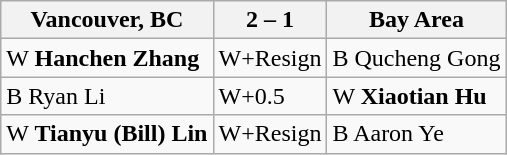<table class="wikitable">
<tr>
<th>Vancouver, BC</th>
<th>2 – 1</th>
<th>Bay Area</th>
</tr>
<tr>
<td>W <strong>Hanchen Zhang</strong></td>
<td>W+Resign</td>
<td>B Qucheng Gong</td>
</tr>
<tr>
<td>B Ryan Li</td>
<td>W+0.5</td>
<td>W <strong>Xiaotian Hu</strong></td>
</tr>
<tr>
<td>W <strong>Tianyu (Bill) Lin</strong></td>
<td>W+Resign</td>
<td>B Aaron Ye</td>
</tr>
</table>
